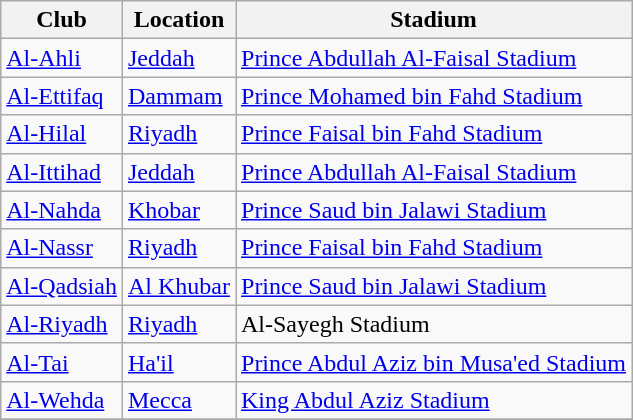<table class="wikitable sortable">
<tr>
<th>Club</th>
<th>Location</th>
<th>Stadium</th>
</tr>
<tr>
<td><a href='#'>Al-Ahli</a></td>
<td><a href='#'>Jeddah</a></td>
<td><a href='#'>Prince Abdullah Al-Faisal Stadium</a></td>
</tr>
<tr>
<td><a href='#'>Al-Ettifaq</a></td>
<td><a href='#'>Dammam</a></td>
<td><a href='#'>Prince Mohamed bin Fahd Stadium</a></td>
</tr>
<tr>
<td><a href='#'>Al-Hilal</a></td>
<td><a href='#'>Riyadh</a></td>
<td><a href='#'>Prince Faisal bin Fahd Stadium</a></td>
</tr>
<tr>
<td><a href='#'>Al-Ittihad</a></td>
<td><a href='#'>Jeddah</a></td>
<td><a href='#'>Prince Abdullah Al-Faisal Stadium</a></td>
</tr>
<tr>
<td><a href='#'>Al-Nahda</a></td>
<td><a href='#'>Khobar</a></td>
<td><a href='#'>Prince Saud bin Jalawi Stadium</a></td>
</tr>
<tr>
<td><a href='#'>Al-Nassr</a></td>
<td><a href='#'>Riyadh</a></td>
<td><a href='#'>Prince Faisal bin Fahd Stadium</a></td>
</tr>
<tr>
<td><a href='#'>Al-Qadsiah</a></td>
<td><a href='#'>Al Khubar</a></td>
<td><a href='#'>Prince Saud bin Jalawi Stadium</a></td>
</tr>
<tr>
<td><a href='#'>Al-Riyadh</a></td>
<td><a href='#'>Riyadh</a></td>
<td>Al-Sayegh Stadium</td>
</tr>
<tr>
<td><a href='#'>Al-Tai</a></td>
<td><a href='#'>Ha'il</a></td>
<td><a href='#'>Prince Abdul Aziz bin Musa'ed Stadium</a></td>
</tr>
<tr>
<td><a href='#'>Al-Wehda</a></td>
<td><a href='#'>Mecca</a></td>
<td><a href='#'>King Abdul Aziz Stadium</a></td>
</tr>
<tr>
</tr>
</table>
